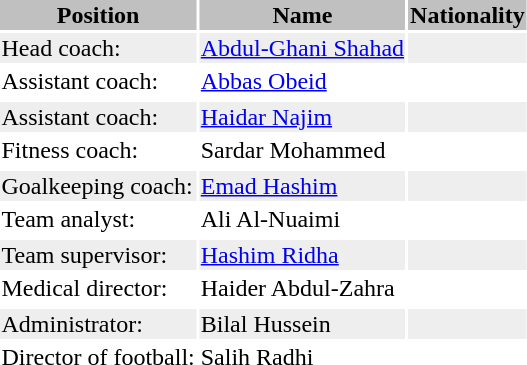<table class="toccolours">
<tr>
<th bgcolor=silver>Position</th>
<th bgcolor=silver>Name</th>
<th bgcolor=silver>Nationality</th>
</tr>
<tr bgcolor=#eeeeee>
<td>Head coach:</td>
<td><a href='#'>Abdul-Ghani Shahad</a></td>
<td></td>
</tr>
<tr>
<td>Assistant coach:</td>
<td><a href='#'>Abbas Obeid</a></td>
<td></td>
</tr>
<tr>
</tr>
<tr bgcolor=#eeeeee>
<td>Assistant coach:</td>
<td><a href='#'>Haidar Najim</a></td>
<td></td>
</tr>
<tr>
<td>Fitness coach:</td>
<td>Sardar Mohammed</td>
<td></td>
</tr>
<tr>
</tr>
<tr bgcolor=#eeeeee>
<td>Goalkeeping coach:</td>
<td><a href='#'>Emad Hashim</a></td>
<td></td>
</tr>
<tr>
<td>Team analyst:</td>
<td>Ali Al-Nuaimi</td>
<td></td>
</tr>
<tr>
</tr>
<tr bgcolor=#eeeeee>
<td>Team supervisor:</td>
<td><a href='#'>Hashim Ridha</a></td>
<td></td>
</tr>
<tr>
<td>Medical director:</td>
<td>Haider Abdul-Zahra</td>
<td></td>
</tr>
<tr>
</tr>
<tr bgcolor=#eeeeee>
<td>Administrator:</td>
<td>Bilal Hussein</td>
<td></td>
</tr>
<tr>
<td>Director of football:</td>
<td>Salih Radhi</td>
<td></td>
</tr>
<tr>
</tr>
</table>
